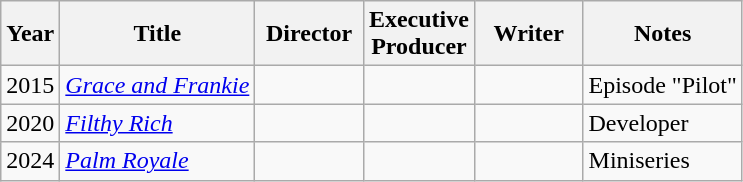<table class="wikitable">
<tr>
<th>Year</th>
<th>Title</th>
<th width=65>Director</th>
<th width=65>Executive<br>Producer</th>
<th width=65>Writer</th>
<th>Notes</th>
</tr>
<tr>
<td>2015</td>
<td><em><a href='#'>Grace and Frankie</a></em></td>
<td></td>
<td></td>
<td></td>
<td>Episode "Pilot"</td>
</tr>
<tr>
<td>2020</td>
<td><em><a href='#'>Filthy Rich</a></em></td>
<td></td>
<td></td>
<td></td>
<td>Developer</td>
</tr>
<tr>
<td>2024</td>
<td><em><a href='#'>Palm Royale</a></em></td>
<td></td>
<td></td>
<td></td>
<td>Miniseries</td>
</tr>
</table>
